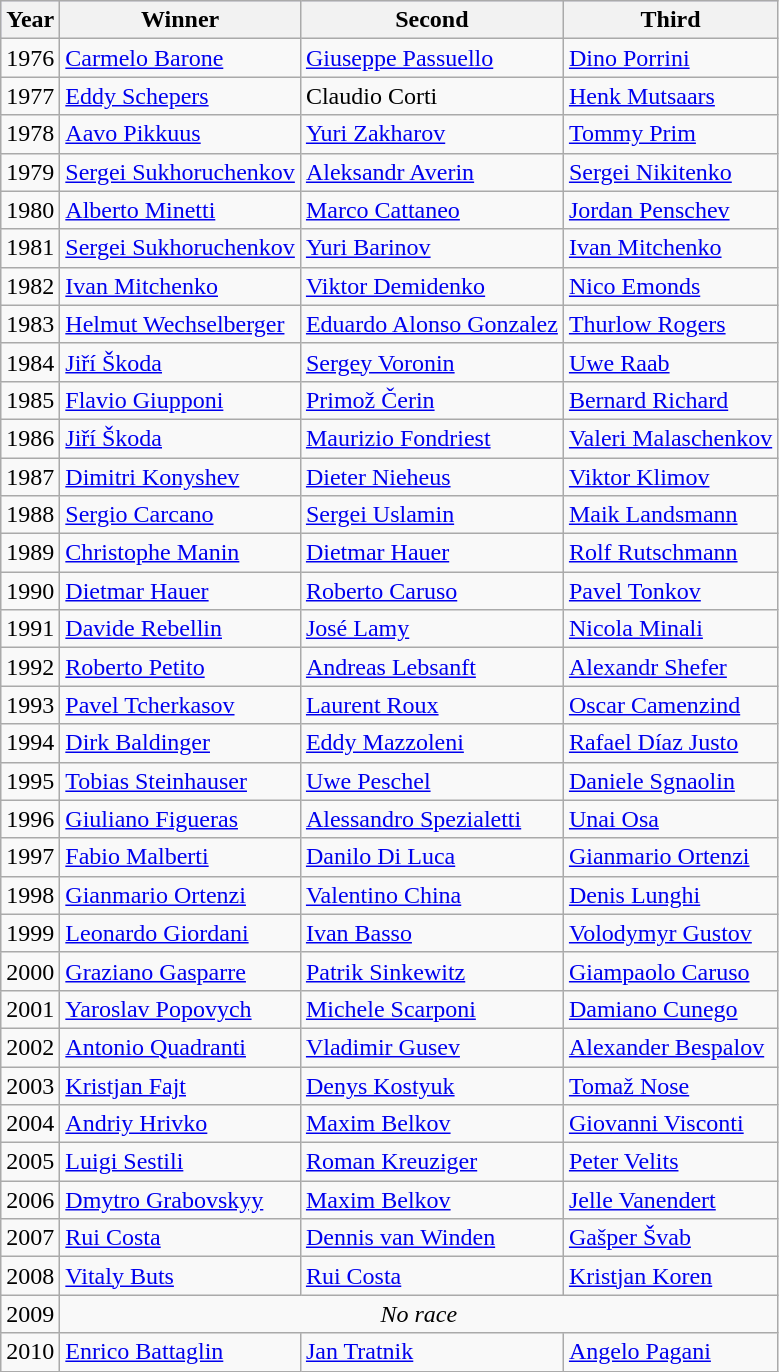<table class="wikitable">
<tr style="background:#ccccff;">
<th>Year</th>
<th>Winner</th>
<th>Second</th>
<th>Third</th>
</tr>
<tr>
<td>1976</td>
<td> <a href='#'>Carmelo Barone</a></td>
<td> <a href='#'>Giuseppe Passuello</a></td>
<td> <a href='#'>Dino Porrini</a></td>
</tr>
<tr>
<td>1977</td>
<td> <a href='#'>Eddy Schepers</a></td>
<td> Claudio Corti</td>
<td> <a href='#'>Henk Mutsaars</a></td>
</tr>
<tr>
<td>1978</td>
<td> <a href='#'>Aavo Pikkuus</a></td>
<td> <a href='#'>Yuri Zakharov</a></td>
<td> <a href='#'>Tommy Prim</a></td>
</tr>
<tr>
<td>1979</td>
<td> <a href='#'>Sergei Sukhoruchenkov</a></td>
<td> <a href='#'>Aleksandr Averin</a></td>
<td> <a href='#'>Sergei Nikitenko</a></td>
</tr>
<tr>
<td>1980</td>
<td> <a href='#'>Alberto Minetti</a></td>
<td> <a href='#'>Marco Cattaneo</a></td>
<td> <a href='#'>Jordan Penschev</a></td>
</tr>
<tr>
<td>1981</td>
<td> <a href='#'>Sergei Sukhoruchenkov</a></td>
<td> <a href='#'>Yuri Barinov</a></td>
<td> <a href='#'>Ivan Mitchenko</a></td>
</tr>
<tr>
<td>1982</td>
<td> <a href='#'>Ivan Mitchenko</a></td>
<td> <a href='#'>Viktor Demidenko</a></td>
<td> <a href='#'>Nico Emonds</a></td>
</tr>
<tr>
<td>1983</td>
<td> <a href='#'>Helmut Wechselberger</a></td>
<td> <a href='#'>Eduardo Alonso Gonzalez</a></td>
<td> <a href='#'>Thurlow Rogers</a></td>
</tr>
<tr>
<td>1984</td>
<td> <a href='#'>Jiří Škoda</a></td>
<td> <a href='#'>Sergey Voronin</a></td>
<td> <a href='#'>Uwe Raab</a></td>
</tr>
<tr>
<td>1985</td>
<td> <a href='#'>Flavio Giupponi</a></td>
<td> <a href='#'>Primož Čerin</a></td>
<td> <a href='#'>Bernard Richard</a></td>
</tr>
<tr>
<td>1986</td>
<td> <a href='#'>Jiří Škoda</a></td>
<td> <a href='#'>Maurizio Fondriest</a></td>
<td> <a href='#'>Valeri Malaschenkov</a></td>
</tr>
<tr>
<td>1987</td>
<td> <a href='#'>Dimitri Konyshev</a></td>
<td> <a href='#'>Dieter Nieheus</a></td>
<td> <a href='#'>Viktor Klimov</a></td>
</tr>
<tr>
<td>1988</td>
<td> <a href='#'>Sergio Carcano</a></td>
<td> <a href='#'>Sergei Uslamin</a></td>
<td> <a href='#'>Maik Landsmann</a></td>
</tr>
<tr>
<td>1989</td>
<td> <a href='#'>Christophe Manin</a></td>
<td> <a href='#'>Dietmar Hauer</a></td>
<td> <a href='#'>Rolf Rutschmann</a></td>
</tr>
<tr>
<td>1990</td>
<td> <a href='#'>Dietmar Hauer</a></td>
<td> <a href='#'>Roberto Caruso</a></td>
<td> <a href='#'>Pavel Tonkov</a></td>
</tr>
<tr>
<td>1991</td>
<td> <a href='#'>Davide Rebellin</a></td>
<td> <a href='#'>José Lamy</a></td>
<td> <a href='#'>Nicola Minali</a></td>
</tr>
<tr>
<td>1992</td>
<td> <a href='#'>Roberto Petito</a></td>
<td> <a href='#'>Andreas Lebsanft</a></td>
<td> <a href='#'>Alexandr Shefer</a></td>
</tr>
<tr>
<td>1993</td>
<td> <a href='#'>Pavel Tcherkasov</a></td>
<td> <a href='#'>Laurent Roux</a></td>
<td> <a href='#'>Oscar Camenzind</a></td>
</tr>
<tr>
<td>1994</td>
<td> <a href='#'>Dirk Baldinger</a></td>
<td> <a href='#'>Eddy Mazzoleni</a></td>
<td> <a href='#'>Rafael Díaz Justo</a></td>
</tr>
<tr>
<td>1995</td>
<td> <a href='#'>Tobias Steinhauser</a></td>
<td> <a href='#'>Uwe Peschel</a></td>
<td> <a href='#'>Daniele Sgnaolin</a></td>
</tr>
<tr>
<td>1996</td>
<td> <a href='#'>Giuliano Figueras</a></td>
<td> <a href='#'>Alessandro Spezialetti</a></td>
<td> <a href='#'>Unai Osa</a></td>
</tr>
<tr>
<td>1997</td>
<td> <a href='#'>Fabio Malberti</a></td>
<td> <a href='#'>Danilo Di Luca</a></td>
<td> <a href='#'>Gianmario Ortenzi</a></td>
</tr>
<tr>
<td>1998</td>
<td> <a href='#'>Gianmario Ortenzi</a></td>
<td> <a href='#'>Valentino China</a></td>
<td> <a href='#'>Denis Lunghi</a></td>
</tr>
<tr>
<td>1999</td>
<td> <a href='#'>Leonardo Giordani</a></td>
<td> <a href='#'>Ivan Basso</a></td>
<td> <a href='#'>Volodymyr Gustov</a></td>
</tr>
<tr>
<td>2000</td>
<td> <a href='#'>Graziano Gasparre</a></td>
<td> <a href='#'>Patrik Sinkewitz</a></td>
<td> <a href='#'>Giampaolo Caruso</a></td>
</tr>
<tr>
<td>2001</td>
<td> <a href='#'>Yaroslav Popovych</a></td>
<td> <a href='#'>Michele Scarponi</a></td>
<td> <a href='#'>Damiano Cunego</a></td>
</tr>
<tr>
<td>2002</td>
<td> <a href='#'>Antonio Quadranti</a></td>
<td> <a href='#'>Vladimir Gusev</a></td>
<td> <a href='#'>Alexander Bespalov</a></td>
</tr>
<tr>
<td>2003</td>
<td> <a href='#'>Kristjan Fajt</a></td>
<td> <a href='#'>Denys Kostyuk</a></td>
<td> <a href='#'>Tomaž Nose</a></td>
</tr>
<tr>
<td>2004</td>
<td> <a href='#'>Andriy Hrivko</a></td>
<td> <a href='#'>Maxim Belkov</a></td>
<td> <a href='#'>Giovanni Visconti</a></td>
</tr>
<tr>
<td>2005</td>
<td> <a href='#'>Luigi Sestili</a></td>
<td> <a href='#'>Roman Kreuziger</a></td>
<td> <a href='#'>Peter Velits</a></td>
</tr>
<tr>
<td>2006</td>
<td> <a href='#'>Dmytro Grabovskyy</a></td>
<td> <a href='#'>Maxim Belkov</a></td>
<td> <a href='#'>Jelle Vanendert</a></td>
</tr>
<tr>
<td>2007</td>
<td> <a href='#'>Rui Costa</a></td>
<td> <a href='#'>Dennis van Winden</a></td>
<td> <a href='#'>Gašper Švab</a></td>
</tr>
<tr>
<td>2008</td>
<td> <a href='#'>Vitaly Buts</a></td>
<td> <a href='#'>Rui Costa</a></td>
<td> <a href='#'>Kristjan Koren</a></td>
</tr>
<tr>
<td>2009</td>
<td colspan=3 align=center><em>No race</em></td>
</tr>
<tr>
<td>2010</td>
<td> <a href='#'>Enrico Battaglin</a></td>
<td> <a href='#'>Jan Tratnik</a></td>
<td> <a href='#'>Angelo Pagani</a></td>
</tr>
</table>
